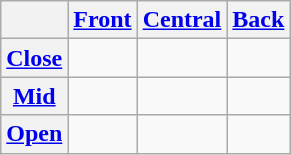<table class="wikitable" style="text-align:center">
<tr>
<th></th>
<th><a href='#'>Front</a></th>
<th><a href='#'>Central</a></th>
<th><a href='#'>Back</a></th>
</tr>
<tr>
<th><a href='#'>Close</a></th>
<td></td>
<td></td>
<td></td>
</tr>
<tr>
<th><a href='#'>Mid</a></th>
<td></td>
<td></td>
<td></td>
</tr>
<tr>
<th><a href='#'>Open</a></th>
<td></td>
<td></td>
<td></td>
</tr>
</table>
